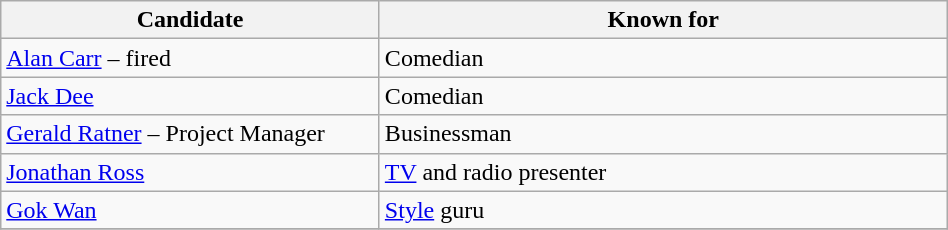<table class="wikitable" width="50%">
<tr>
<th width="40%">Candidate</th>
<th>Known for</th>
</tr>
<tr>
<td><a href='#'>Alan Carr</a>  – fired</td>
<td>Comedian</td>
</tr>
<tr>
<td><a href='#'>Jack Dee</a></td>
<td>Comedian</td>
</tr>
<tr>
<td><a href='#'>Gerald Ratner</a> – Project Manager</td>
<td>Businessman</td>
</tr>
<tr>
<td><a href='#'>Jonathan Ross</a></td>
<td><a href='#'>TV</a> and radio presenter</td>
</tr>
<tr>
<td><a href='#'>Gok Wan</a></td>
<td><a href='#'>Style</a> guru</td>
</tr>
<tr>
</tr>
</table>
